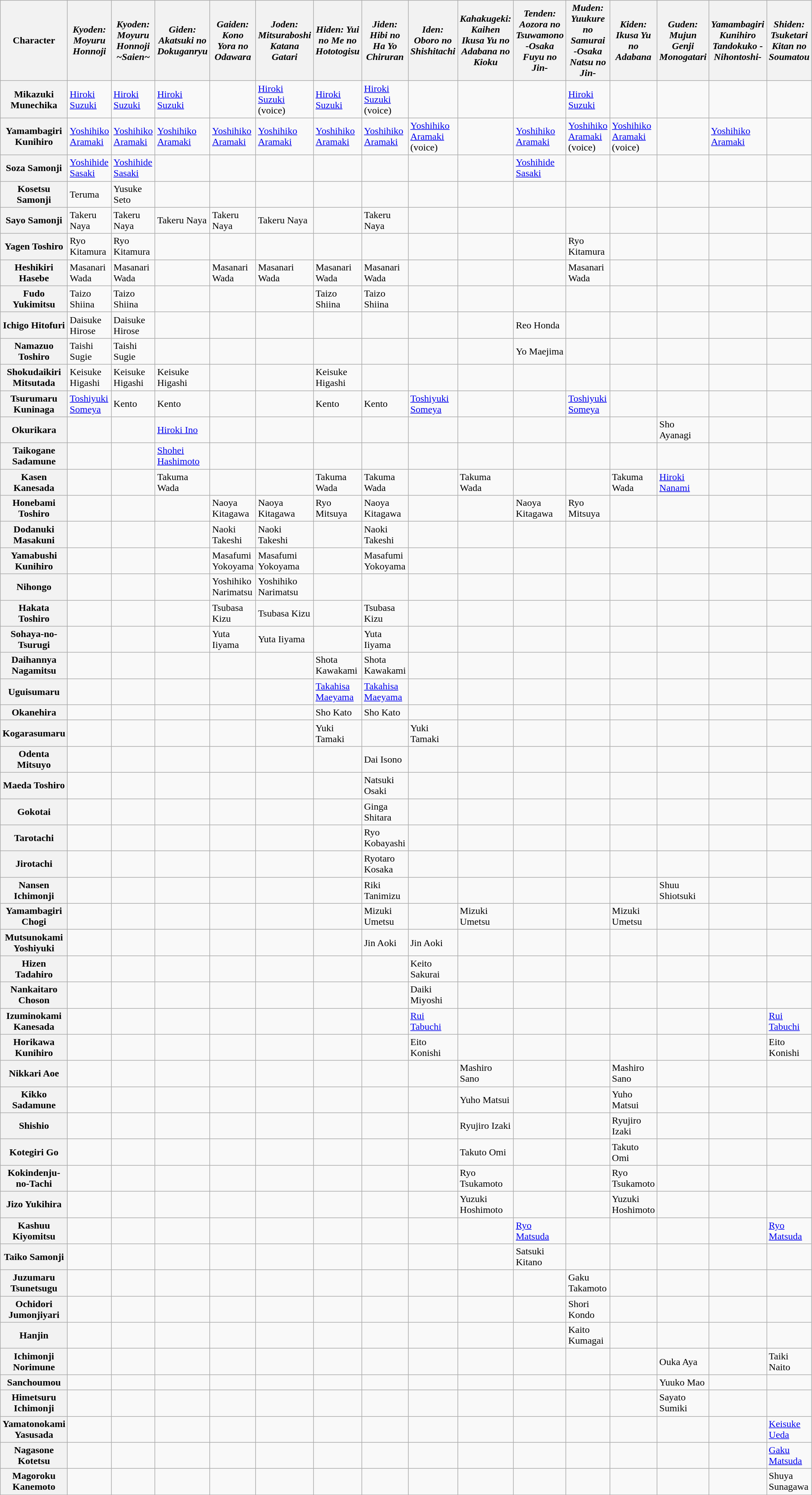<table class="wikitable">
<tr>
<th scope="col" rowspan="1">Character</th>
<th scope="col" colspan="1"><em>Kyoden: Moyuru Honnoji</em></th>
<th scope="col" colspan="1"><em>Kyoden: Moyuru Honnoji ~Saien~</em></th>
<th scope="col" colspan="1"><em>Giden: Akatsuki no Dokuganryu</em></th>
<th scope="col" colspan="1"><em>Gaiden: Kono Yora no Odawara</em></th>
<th scope="col" colspan="1"><em>Joden: Mitsuraboshi Katana Gatari</em></th>
<th scope="col" colspan="1"><em>Hiden: Yui no Me no Hototogisu</em></th>
<th scope="col" colspan="1"><em>Jiden: Hibi no Ha Yo Chiruran</em></th>
<th scope="col" colspan="1"><em>Iden: Oboro no Shishitachi</em></th>
<th scope="col" colspan="1"><em>Kahakugeki: Kaihen Ikusa Yu no Adabana no Kioku</em></th>
<th scope="col" colspan="1"><em>Tenden: Aozora no Tsuwamono -Osaka Fuyu no Jin-</em></th>
<th scope="col" colspan="1"><em>Muden: Yuukure no Samurai -Osaka Natsu no Jin-</em></th>
<th scope="col" colspan="1"><em>Kiden: Ikusa Yu no Adabana</em></th>
<th scope="col" colspan="1"><em>Guden: Mujun Genji Monogatari</em></th>
<th scope="col" colspan="1"><em>Yamambagiri Kunihiro Tandokuko -Nihontoshi-</em></th>
<th><em>Shiden: Tsuketari Kitan no Soumatou</em></th>
</tr>
<tr>
<th scope="row">Mikazuki Munechika</th>
<td><a href='#'>Hiroki Suzuki</a></td>
<td><a href='#'>Hiroki Suzuki</a></td>
<td><a href='#'>Hiroki Suzuki</a></td>
<td></td>
<td><a href='#'>Hiroki Suzuki</a> (voice)</td>
<td><a href='#'>Hiroki Suzuki</a></td>
<td><a href='#'>Hiroki Suzuki</a> (voice)</td>
<td></td>
<td></td>
<td></td>
<td><a href='#'>Hiroki Suzuki</a></td>
<td></td>
<td></td>
<td></td>
<td></td>
</tr>
<tr>
<th scope="row">Yamambagiri Kunihiro</th>
<td><a href='#'>Yoshihiko Aramaki</a></td>
<td><a href='#'>Yoshihiko Aramaki</a></td>
<td><a href='#'>Yoshihiko Aramaki</a></td>
<td><a href='#'>Yoshihiko Aramaki</a></td>
<td><a href='#'>Yoshihiko Aramaki</a></td>
<td><a href='#'>Yoshihiko Aramaki</a></td>
<td><a href='#'>Yoshihiko Aramaki</a></td>
<td><a href='#'>Yoshihiko Aramaki</a> (voice)</td>
<td></td>
<td><a href='#'>Yoshihiko Aramaki</a></td>
<td><a href='#'>Yoshihiko Aramaki</a> (voice)</td>
<td><a href='#'>Yoshihiko Aramaki</a> (voice)</td>
<td></td>
<td><a href='#'>Yoshihiko Aramaki</a></td>
<td></td>
</tr>
<tr>
<th scope="row">Soza Samonji</th>
<td><a href='#'>Yoshihide Sasaki</a></td>
<td><a href='#'>Yoshihide Sasaki</a></td>
<td></td>
<td></td>
<td></td>
<td></td>
<td></td>
<td></td>
<td></td>
<td><a href='#'>Yoshihide Sasaki</a></td>
<td></td>
<td></td>
<td></td>
<td></td>
<td></td>
</tr>
<tr>
<th scope="row">Kosetsu Samonji</th>
<td>Teruma</td>
<td>Yusuke Seto</td>
<td></td>
<td></td>
<td></td>
<td></td>
<td></td>
<td></td>
<td></td>
<td></td>
<td></td>
<td></td>
<td></td>
<td></td>
<td></td>
</tr>
<tr>
<th scope="row">Sayo Samonji</th>
<td>Takeru Naya</td>
<td>Takeru Naya</td>
<td>Takeru Naya</td>
<td>Takeru Naya</td>
<td>Takeru Naya</td>
<td></td>
<td>Takeru Naya</td>
<td></td>
<td></td>
<td></td>
<td></td>
<td></td>
<td></td>
<td></td>
<td></td>
</tr>
<tr>
<th scope="row">Yagen Toshiro</th>
<td>Ryo Kitamura</td>
<td>Ryo Kitamura</td>
<td></td>
<td></td>
<td></td>
<td></td>
<td></td>
<td></td>
<td></td>
<td></td>
<td>Ryo Kitamura</td>
<td></td>
<td></td>
<td></td>
<td></td>
</tr>
<tr>
<th scope="row">Heshikiri Hasebe</th>
<td>Masanari Wada</td>
<td>Masanari Wada</td>
<td></td>
<td>Masanari Wada</td>
<td>Masanari Wada</td>
<td>Masanari Wada</td>
<td>Masanari Wada</td>
<td></td>
<td></td>
<td></td>
<td>Masanari Wada</td>
<td></td>
<td></td>
<td></td>
<td></td>
</tr>
<tr>
<th scope="row">Fudo Yukimitsu</th>
<td>Taizo Shiina</td>
<td>Taizo Shiina</td>
<td></td>
<td></td>
<td></td>
<td>Taizo Shiina</td>
<td>Taizo Shiina</td>
<td></td>
<td></td>
<td></td>
<td></td>
<td></td>
<td></td>
<td></td>
<td></td>
</tr>
<tr>
<th scope="row">Ichigo Hitofuri</th>
<td>Daisuke Hirose</td>
<td>Daisuke Hirose</td>
<td></td>
<td></td>
<td></td>
<td></td>
<td></td>
<td></td>
<td></td>
<td>Reo Honda</td>
<td></td>
<td></td>
<td></td>
<td></td>
<td></td>
</tr>
<tr>
<th scope="row">Namazuo Toshiro</th>
<td>Taishi Sugie</td>
<td>Taishi Sugie</td>
<td></td>
<td></td>
<td></td>
<td></td>
<td></td>
<td></td>
<td></td>
<td>Yo Maejima</td>
<td></td>
<td></td>
<td></td>
<td></td>
<td></td>
</tr>
<tr>
<th scope="row">Shokudaikiri Mitsutada</th>
<td>Keisuke Higashi</td>
<td>Keisuke Higashi</td>
<td>Keisuke Higashi</td>
<td></td>
<td></td>
<td>Keisuke Higashi</td>
<td></td>
<td></td>
<td></td>
<td></td>
<td></td>
<td></td>
<td></td>
<td></td>
<td></td>
</tr>
<tr>
<th scope="row">Tsurumaru Kuninaga</th>
<td><a href='#'>Toshiyuki Someya</a></td>
<td>Kento</td>
<td>Kento</td>
<td></td>
<td></td>
<td>Kento</td>
<td>Kento</td>
<td><a href='#'>Toshiyuki Someya</a></td>
<td></td>
<td></td>
<td><a href='#'>Toshiyuki Someya</a></td>
<td></td>
<td></td>
<td></td>
<td></td>
</tr>
<tr>
<th scope="row">Okurikara</th>
<td></td>
<td></td>
<td><a href='#'>Hiroki Ino</a></td>
<td></td>
<td></td>
<td></td>
<td></td>
<td></td>
<td></td>
<td></td>
<td></td>
<td></td>
<td>Sho Ayanagi</td>
<td></td>
<td></td>
</tr>
<tr>
<th scope="row">Taikogane Sadamune</th>
<td></td>
<td></td>
<td><a href='#'>Shohei Hashimoto</a></td>
<td></td>
<td></td>
<td></td>
<td></td>
<td></td>
<td></td>
<td></td>
<td></td>
<td></td>
<td></td>
<td></td>
<td></td>
</tr>
<tr>
<th scope="row">Kasen Kanesada</th>
<td></td>
<td></td>
<td>Takuma Wada</td>
<td></td>
<td></td>
<td>Takuma Wada</td>
<td>Takuma Wada</td>
<td></td>
<td>Takuma Wada</td>
<td></td>
<td></td>
<td>Takuma Wada</td>
<td><a href='#'>Hiroki Nanami</a></td>
<td></td>
<td></td>
</tr>
<tr>
<th scope="row">Honebami Toshiro</th>
<td></td>
<td></td>
<td></td>
<td>Naoya Kitagawa</td>
<td>Naoya Kitagawa</td>
<td>Ryo Mitsuya</td>
<td>Naoya Kitagawa</td>
<td></td>
<td></td>
<td>Naoya Kitagawa</td>
<td>Ryo Mitsuya</td>
<td></td>
<td></td>
<td></td>
<td></td>
</tr>
<tr>
<th scope="row">Dodanuki Masakuni</th>
<td></td>
<td></td>
<td></td>
<td>Naoki Takeshi</td>
<td>Naoki Takeshi</td>
<td></td>
<td>Naoki Takeshi</td>
<td></td>
<td></td>
<td></td>
<td></td>
<td></td>
<td></td>
<td></td>
<td></td>
</tr>
<tr>
<th scope="row">Yamabushi Kunihiro</th>
<td></td>
<td></td>
<td></td>
<td>Masafumi Yokoyama</td>
<td>Masafumi Yokoyama</td>
<td></td>
<td>Masafumi Yokoyama</td>
<td></td>
<td></td>
<td></td>
<td></td>
<td></td>
<td></td>
<td></td>
<td></td>
</tr>
<tr>
<th scope="row">Nihongo</th>
<td></td>
<td></td>
<td></td>
<td>Yoshihiko Narimatsu</td>
<td>Yoshihiko Narimatsu</td>
<td></td>
<td></td>
<td></td>
<td></td>
<td></td>
<td></td>
<td></td>
<td></td>
<td></td>
<td></td>
</tr>
<tr>
<th scope="row">Hakata Toshiro</th>
<td></td>
<td></td>
<td></td>
<td>Tsubasa Kizu</td>
<td>Tsubasa Kizu</td>
<td></td>
<td>Tsubasa Kizu</td>
<td></td>
<td></td>
<td></td>
<td></td>
<td></td>
<td></td>
<td></td>
<td></td>
</tr>
<tr>
<th scope="row">Sohaya-no-Tsurugi</th>
<td></td>
<td></td>
<td></td>
<td>Yuta Iiyama</td>
<td>Yuta Iiyama</td>
<td></td>
<td>Yuta Iiyama</td>
<td></td>
<td></td>
<td></td>
<td></td>
<td></td>
<td></td>
<td></td>
<td></td>
</tr>
<tr>
<th scope="row">Daihannya Nagamitsu</th>
<td></td>
<td></td>
<td></td>
<td></td>
<td></td>
<td>Shota Kawakami</td>
<td>Shota Kawakami</td>
<td></td>
<td></td>
<td></td>
<td></td>
<td></td>
<td></td>
<td></td>
<td></td>
</tr>
<tr>
<th scope="row">Uguisumaru</th>
<td></td>
<td></td>
<td></td>
<td></td>
<td></td>
<td><a href='#'>Takahisa Maeyama</a></td>
<td><a href='#'>Takahisa Maeyama</a></td>
<td></td>
<td></td>
<td></td>
<td></td>
<td></td>
<td></td>
<td></td>
<td></td>
</tr>
<tr>
<th scope="row">Okanehira</th>
<td></td>
<td></td>
<td></td>
<td></td>
<td></td>
<td>Sho Kato</td>
<td>Sho Kato</td>
<td></td>
<td></td>
<td></td>
<td></td>
<td></td>
<td></td>
<td></td>
<td></td>
</tr>
<tr>
<th scope="row">Kogarasumaru</th>
<td></td>
<td></td>
<td></td>
<td></td>
<td></td>
<td>Yuki Tamaki</td>
<td></td>
<td>Yuki Tamaki</td>
<td></td>
<td></td>
<td></td>
<td></td>
<td></td>
<td></td>
<td></td>
</tr>
<tr>
<th scope="row">Odenta Mitsuyo</th>
<td></td>
<td></td>
<td></td>
<td></td>
<td></td>
<td></td>
<td>Dai Isono</td>
<td></td>
<td></td>
<td></td>
<td></td>
<td></td>
<td></td>
<td></td>
<td></td>
</tr>
<tr>
<th scope="row">Maeda Toshiro</th>
<td></td>
<td></td>
<td></td>
<td></td>
<td></td>
<td></td>
<td>Natsuki Osaki</td>
<td></td>
<td></td>
<td></td>
<td></td>
<td></td>
<td></td>
<td></td>
<td></td>
</tr>
<tr>
<th scope="row">Gokotai</th>
<td></td>
<td></td>
<td></td>
<td></td>
<td></td>
<td></td>
<td>Ginga Shitara</td>
<td></td>
<td></td>
<td></td>
<td></td>
<td></td>
<td></td>
<td></td>
<td></td>
</tr>
<tr>
<th scope="row">Tarotachi</th>
<td></td>
<td></td>
<td></td>
<td></td>
<td></td>
<td></td>
<td>Ryo Kobayashi</td>
<td></td>
<td></td>
<td></td>
<td></td>
<td></td>
<td></td>
<td></td>
<td></td>
</tr>
<tr>
<th scope="row">Jirotachi</th>
<td></td>
<td></td>
<td></td>
<td></td>
<td></td>
<td></td>
<td>Ryotaro Kosaka</td>
<td></td>
<td></td>
<td></td>
<td></td>
<td></td>
<td></td>
<td></td>
<td></td>
</tr>
<tr>
<th scope="row">Nansen Ichimonji</th>
<td></td>
<td></td>
<td></td>
<td></td>
<td></td>
<td></td>
<td>Riki Tanimizu</td>
<td></td>
<td></td>
<td></td>
<td></td>
<td></td>
<td>Shuu Shiotsuki</td>
<td></td>
<td></td>
</tr>
<tr>
<th scope="row">Yamambagiri Chogi</th>
<td></td>
<td></td>
<td></td>
<td></td>
<td></td>
<td></td>
<td>Mizuki Umetsu</td>
<td></td>
<td>Mizuki Umetsu</td>
<td></td>
<td></td>
<td>Mizuki Umetsu</td>
<td></td>
<td></td>
<td></td>
</tr>
<tr>
<th scope="row">Mutsunokami Yoshiyuki</th>
<td></td>
<td></td>
<td></td>
<td></td>
<td></td>
<td></td>
<td>Jin Aoki</td>
<td>Jin Aoki</td>
<td></td>
<td></td>
<td></td>
<td></td>
<td></td>
<td></td>
<td></td>
</tr>
<tr>
<th scope="row">Hizen Tadahiro</th>
<td></td>
<td></td>
<td></td>
<td></td>
<td></td>
<td></td>
<td></td>
<td>Keito Sakurai</td>
<td></td>
<td></td>
<td></td>
<td></td>
<td></td>
<td></td>
<td></td>
</tr>
<tr>
<th scope="row">Nankaitaro Choson</th>
<td></td>
<td></td>
<td></td>
<td></td>
<td></td>
<td></td>
<td></td>
<td>Daiki Miyoshi</td>
<td></td>
<td></td>
<td></td>
<td></td>
<td></td>
<td></td>
<td></td>
</tr>
<tr>
<th scope="row">Izuminokami Kanesada</th>
<td></td>
<td></td>
<td></td>
<td></td>
<td></td>
<td></td>
<td></td>
<td><a href='#'>Rui Tabuchi</a></td>
<td></td>
<td></td>
<td></td>
<td></td>
<td></td>
<td></td>
<td><a href='#'>Rui Tabuchi</a></td>
</tr>
<tr>
<th scope="row">Horikawa Kunihiro</th>
<td></td>
<td></td>
<td></td>
<td></td>
<td></td>
<td></td>
<td></td>
<td>Eito Konishi</td>
<td></td>
<td></td>
<td></td>
<td></td>
<td></td>
<td></td>
<td>Eito Konishi</td>
</tr>
<tr>
<th scope="row">Nikkari Aoe</th>
<td></td>
<td></td>
<td></td>
<td></td>
<td></td>
<td></td>
<td></td>
<td></td>
<td>Mashiro Sano</td>
<td></td>
<td></td>
<td>Mashiro Sano</td>
<td></td>
<td></td>
<td></td>
</tr>
<tr>
<th scope="row">Kikko Sadamune</th>
<td></td>
<td></td>
<td></td>
<td></td>
<td></td>
<td></td>
<td></td>
<td></td>
<td>Yuho Matsui</td>
<td></td>
<td></td>
<td>Yuho Matsui</td>
<td></td>
<td></td>
<td></td>
</tr>
<tr>
<th scope="row">Shishio</th>
<td></td>
<td></td>
<td></td>
<td></td>
<td></td>
<td></td>
<td></td>
<td></td>
<td>Ryujiro Izaki</td>
<td></td>
<td></td>
<td>Ryujiro Izaki</td>
<td></td>
<td></td>
<td></td>
</tr>
<tr>
<th scope="row">Kotegiri Go</th>
<td></td>
<td></td>
<td></td>
<td></td>
<td></td>
<td></td>
<td></td>
<td></td>
<td>Takuto Omi</td>
<td></td>
<td></td>
<td>Takuto Omi</td>
<td></td>
<td></td>
<td></td>
</tr>
<tr>
<th scope="row">Kokindenju-no-Tachi</th>
<td></td>
<td></td>
<td></td>
<td></td>
<td></td>
<td></td>
<td></td>
<td></td>
<td>Ryo Tsukamoto</td>
<td></td>
<td></td>
<td>Ryo Tsukamoto</td>
<td></td>
<td></td>
<td></td>
</tr>
<tr>
<th scope="row">Jizo Yukihira</th>
<td></td>
<td></td>
<td></td>
<td></td>
<td></td>
<td></td>
<td></td>
<td></td>
<td>Yuzuki Hoshimoto</td>
<td></td>
<td></td>
<td>Yuzuki Hoshimoto</td>
<td></td>
<td></td>
<td></td>
</tr>
<tr>
<th scope="row">Kashuu Kiyomitsu</th>
<td></td>
<td></td>
<td></td>
<td></td>
<td></td>
<td></td>
<td></td>
<td></td>
<td></td>
<td><a href='#'>Ryo Matsuda</a></td>
<td></td>
<td></td>
<td></td>
<td></td>
<td><a href='#'>Ryo Matsuda</a></td>
</tr>
<tr>
<th scope="row">Taiko Samonji</th>
<td></td>
<td></td>
<td></td>
<td></td>
<td></td>
<td></td>
<td></td>
<td></td>
<td></td>
<td>Satsuki Kitano</td>
<td></td>
<td></td>
<td></td>
<td></td>
<td></td>
</tr>
<tr>
<th scope="row">Juzumaru Tsunetsugu</th>
<td></td>
<td></td>
<td></td>
<td></td>
<td></td>
<td></td>
<td></td>
<td></td>
<td></td>
<td></td>
<td>Gaku Takamoto</td>
<td></td>
<td></td>
<td></td>
<td></td>
</tr>
<tr>
<th scope="row">Ochidori Jumonjiyari</th>
<td></td>
<td></td>
<td></td>
<td></td>
<td></td>
<td></td>
<td></td>
<td></td>
<td></td>
<td></td>
<td>Shori Kondo</td>
<td></td>
<td></td>
<td></td>
<td></td>
</tr>
<tr>
<th scope="row">Hanjin</th>
<td></td>
<td></td>
<td></td>
<td></td>
<td></td>
<td></td>
<td></td>
<td></td>
<td></td>
<td></td>
<td>Kaito Kumagai</td>
<td></td>
<td></td>
<td></td>
<td></td>
</tr>
<tr>
<th>Ichimonji Norimune</th>
<td></td>
<td></td>
<td></td>
<td></td>
<td></td>
<td></td>
<td></td>
<td></td>
<td></td>
<td></td>
<td></td>
<td></td>
<td>Ouka Aya</td>
<td></td>
<td>Taiki Naito</td>
</tr>
<tr>
<th>Sanchoumou</th>
<td></td>
<td></td>
<td></td>
<td></td>
<td></td>
<td></td>
<td></td>
<td></td>
<td></td>
<td></td>
<td></td>
<td></td>
<td>Yuuko Mao</td>
<td></td>
<td></td>
</tr>
<tr>
<th>Himetsuru Ichimonji</th>
<td></td>
<td></td>
<td></td>
<td></td>
<td></td>
<td></td>
<td></td>
<td></td>
<td></td>
<td></td>
<td></td>
<td></td>
<td>Sayato Sumiki</td>
<td></td>
<td></td>
</tr>
<tr>
<th>Yamatonokami Yasusada</th>
<td></td>
<td></td>
<td></td>
<td></td>
<td></td>
<td></td>
<td></td>
<td></td>
<td></td>
<td></td>
<td></td>
<td></td>
<td></td>
<td></td>
<td><a href='#'>Keisuke Ueda</a></td>
</tr>
<tr>
<th>Nagasone Kotetsu</th>
<td></td>
<td></td>
<td></td>
<td></td>
<td></td>
<td></td>
<td></td>
<td></td>
<td></td>
<td></td>
<td></td>
<td></td>
<td></td>
<td></td>
<td><a href='#'>Gaku Matsuda</a></td>
</tr>
<tr>
<th>Magoroku Kanemoto</th>
<td></td>
<td></td>
<td></td>
<td></td>
<td></td>
<td></td>
<td></td>
<td></td>
<td></td>
<td></td>
<td></td>
<td></td>
<td></td>
<td></td>
<td>Shuya Sunagawa</td>
</tr>
</table>
